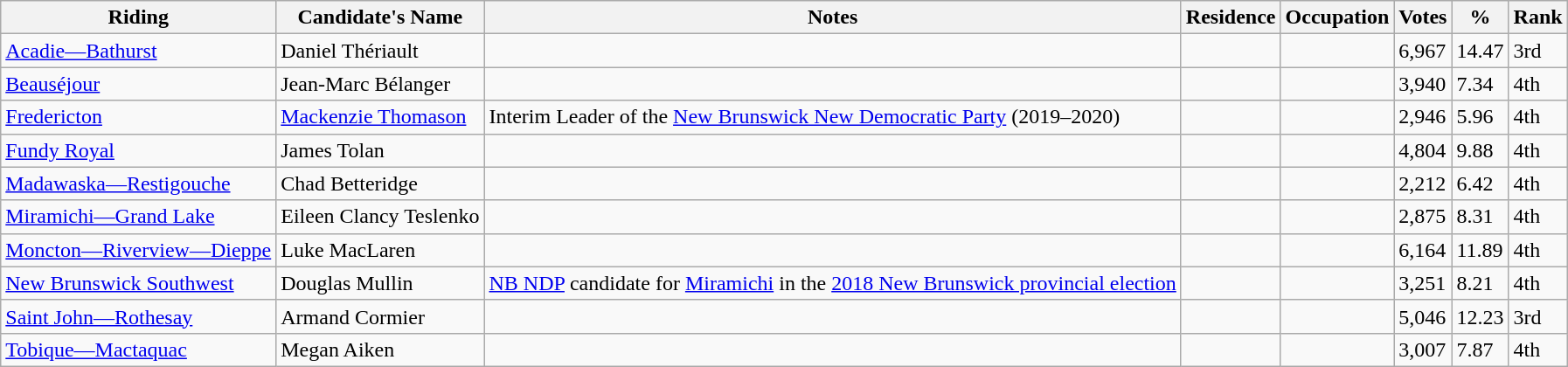<table class="wikitable sortable">
<tr>
<th>Riding<br></th>
<th>Candidate's Name</th>
<th>Notes</th>
<th>Residence</th>
<th>Occupation</th>
<th>Votes</th>
<th>%</th>
<th>Rank</th>
</tr>
<tr>
<td><a href='#'>Acadie—Bathurst</a></td>
<td>Daniel Thériault</td>
<td></td>
<td></td>
<td></td>
<td>6,967</td>
<td>14.47</td>
<td>3rd</td>
</tr>
<tr>
<td><a href='#'>Beauséjour</a></td>
<td>Jean-Marc Bélanger</td>
<td></td>
<td></td>
<td></td>
<td>3,940</td>
<td>7.34</td>
<td>4th</td>
</tr>
<tr>
<td><a href='#'>Fredericton</a></td>
<td><a href='#'>Mackenzie Thomason</a></td>
<td>Interim Leader of the <a href='#'>New Brunswick New Democratic Party</a> (2019–2020)</td>
<td></td>
<td></td>
<td>2,946</td>
<td>5.96</td>
<td>4th</td>
</tr>
<tr>
<td><a href='#'>Fundy Royal</a></td>
<td>James Tolan</td>
<td></td>
<td></td>
<td></td>
<td>4,804</td>
<td>9.88</td>
<td>4th</td>
</tr>
<tr>
<td><a href='#'>Madawaska—Restigouche</a></td>
<td>Chad Betteridge</td>
<td></td>
<td></td>
<td></td>
<td>2,212</td>
<td>6.42</td>
<td>4th</td>
</tr>
<tr>
<td><a href='#'>Miramichi—Grand Lake</a></td>
<td>Eileen Clancy Teslenko</td>
<td></td>
<td></td>
<td></td>
<td>2,875</td>
<td>8.31</td>
<td>4th</td>
</tr>
<tr>
<td><a href='#'>Moncton—Riverview—Dieppe</a></td>
<td>Luke MacLaren</td>
<td></td>
<td></td>
<td></td>
<td>6,164</td>
<td>11.89</td>
<td>4th</td>
</tr>
<tr>
<td><a href='#'>New Brunswick Southwest</a></td>
<td>Douglas Mullin</td>
<td><a href='#'>NB NDP</a> candidate for <a href='#'>Miramichi</a> in the <a href='#'>2018 New Brunswick provincial election</a></td>
<td></td>
<td></td>
<td>3,251</td>
<td>8.21</td>
<td>4th</td>
</tr>
<tr>
<td><a href='#'>Saint John—Rothesay</a></td>
<td>Armand Cormier</td>
<td></td>
<td></td>
<td></td>
<td>5,046</td>
<td>12.23</td>
<td>3rd</td>
</tr>
<tr>
<td><a href='#'>Tobique—Mactaquac</a></td>
<td>Megan Aiken</td>
<td></td>
<td></td>
<td></td>
<td>3,007</td>
<td>7.87</td>
<td>4th</td>
</tr>
</table>
